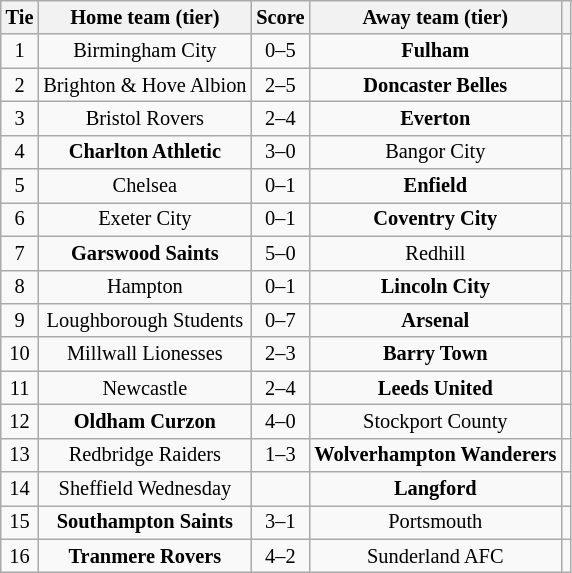<table class="wikitable" style="text-align:center; font-size:85%">
<tr>
<th>Tie</th>
<th>Home team (tier)</th>
<th>Score</th>
<th>Away team (tier)</th>
<th></th>
</tr>
<tr>
<td align="center">1</td>
<td>Birmingham City</td>
<td align="center">0–5</td>
<td><strong>Fulham</strong></td>
<td></td>
</tr>
<tr>
<td align="center">2</td>
<td>Brighton & Hove Albion</td>
<td align="center">2–5</td>
<td><strong>Doncaster Belles</strong></td>
<td></td>
</tr>
<tr>
<td align="center">3</td>
<td>Bristol Rovers</td>
<td align="center">2–4</td>
<td><strong>Everton</strong></td>
<td></td>
</tr>
<tr>
<td align="center">4</td>
<td><strong>Charlton Athletic</strong></td>
<td align="center">3–0</td>
<td>Bangor City</td>
<td></td>
</tr>
<tr>
<td align="center">5</td>
<td>Chelsea</td>
<td align="center">0–1</td>
<td><strong>Enfield</strong></td>
<td></td>
</tr>
<tr>
<td align="center">6</td>
<td>Exeter City</td>
<td align="center">0–1</td>
<td><strong>Coventry City</strong></td>
<td></td>
</tr>
<tr>
<td align="center">7</td>
<td><strong>Garswood Saints</strong></td>
<td align="center">5–0</td>
<td>Redhill</td>
<td></td>
</tr>
<tr>
<td align="center">8</td>
<td>Hampton</td>
<td align="center">0–1</td>
<td><strong>Lincoln City</strong></td>
<td></td>
</tr>
<tr>
<td align="center">9</td>
<td>Loughborough Students</td>
<td align="center">0–7</td>
<td><strong>Arsenal</strong></td>
<td></td>
</tr>
<tr>
<td align="center">10</td>
<td>Millwall Lionesses</td>
<td align="center">2–3 </td>
<td><strong>Barry Town</strong></td>
<td></td>
</tr>
<tr>
<td align="center">11</td>
<td>Newcastle</td>
<td align="center">2–4 </td>
<td><strong>Leeds United</strong></td>
<td></td>
</tr>
<tr>
<td align="center">12</td>
<td><strong>Oldham Curzon</strong></td>
<td align="center">4–0</td>
<td>Stockport County</td>
<td></td>
</tr>
<tr>
<td align="center">13</td>
<td>Redbridge Raiders</td>
<td align="center">1–3</td>
<td><strong>Wolverhampton Wanderers</strong></td>
<td></td>
</tr>
<tr>
<td align="center">14</td>
<td>Sheffield Wednesday</td>
<td align="center"></td>
<td><strong>Langford</strong></td>
<td></td>
</tr>
<tr>
<td align="center">15</td>
<td><strong>Southampton Saints</strong></td>
<td align="center">3–1</td>
<td>Portsmouth</td>
<td></td>
</tr>
<tr>
<td align="center">16</td>
<td><strong>Tranmere Rovers</strong></td>
<td align="center">4–2</td>
<td>Sunderland AFC</td>
<td></td>
</tr>
</table>
